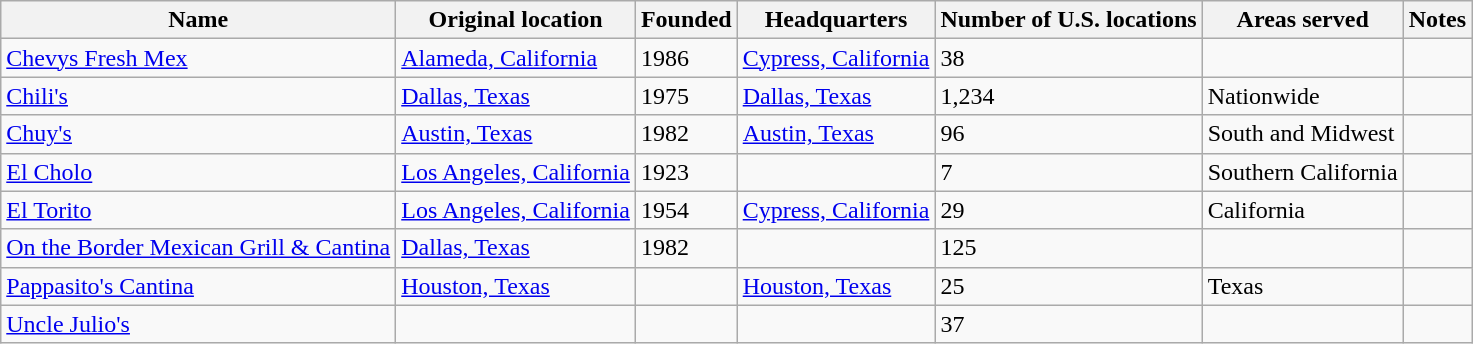<table class="wikitable sortable">
<tr>
<th>Name</th>
<th>Original location</th>
<th>Founded</th>
<th>Headquarters</th>
<th data-sort-type="number">Number of U.S. locations</th>
<th>Areas served</th>
<th>Notes</th>
</tr>
<tr>
<td><a href='#'>Chevys Fresh Mex</a></td>
<td><a href='#'>Alameda, California</a></td>
<td>1986</td>
<td><a href='#'>Cypress, California</a></td>
<td>38</td>
<td></td>
<td></td>
</tr>
<tr>
<td><a href='#'>Chili's</a></td>
<td><a href='#'>Dallas, Texas</a></td>
<td>1975</td>
<td><a href='#'>Dallas, Texas</a></td>
<td>1,234</td>
<td>Nationwide</td>
<td></td>
</tr>
<tr>
<td><a href='#'>Chuy's</a></td>
<td><a href='#'>Austin, Texas</a></td>
<td>1982</td>
<td><a href='#'>Austin, Texas</a></td>
<td>96</td>
<td>South and Midwest</td>
<td></td>
</tr>
<tr>
<td><a href='#'>El Cholo</a></td>
<td><a href='#'>Los Angeles, California</a></td>
<td>1923</td>
<td></td>
<td>7</td>
<td>Southern California</td>
<td></td>
</tr>
<tr>
<td><a href='#'>El Torito</a></td>
<td><a href='#'>Los Angeles, California</a></td>
<td>1954</td>
<td><a href='#'>Cypress, California</a></td>
<td>29</td>
<td>California</td>
<td></td>
</tr>
<tr>
<td><a href='#'>On the Border Mexican Grill & Cantina</a></td>
<td><a href='#'>Dallas, Texas</a></td>
<td>1982</td>
<td></td>
<td>125</td>
<td></td>
<td></td>
</tr>
<tr>
<td><a href='#'>Pappasito's Cantina</a></td>
<td><a href='#'>Houston, Texas</a></td>
<td></td>
<td><a href='#'>Houston, Texas</a></td>
<td>25</td>
<td>Texas</td>
<td></td>
</tr>
<tr>
<td><a href='#'>Uncle Julio's</a></td>
<td></td>
<td></td>
<td></td>
<td>37</td>
<td></td>
<td></td>
</tr>
</table>
